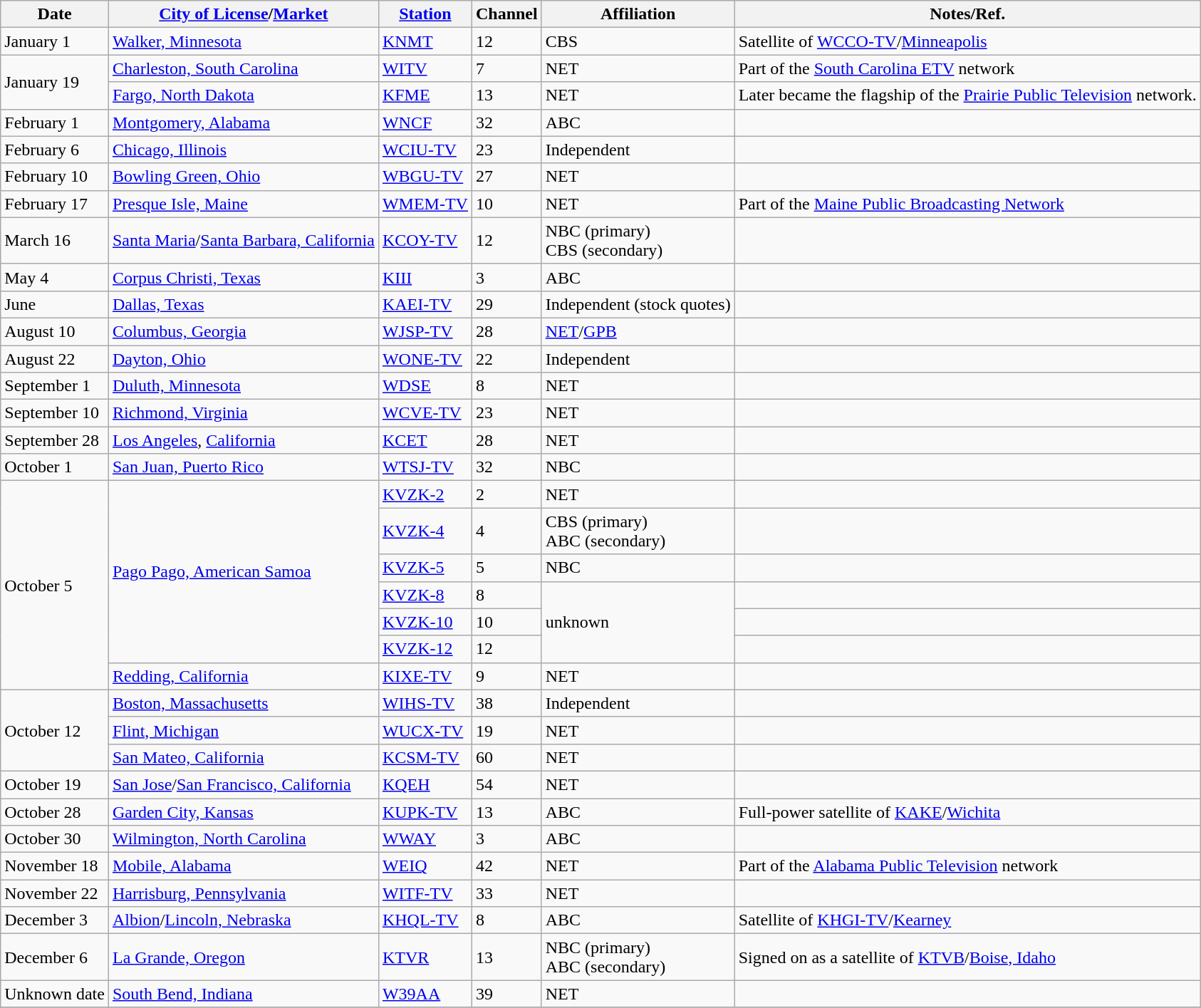<table class="wikitable sortable">
<tr>
<th>Date</th>
<th><a href='#'>City of License</a>/<a href='#'>Market</a></th>
<th><a href='#'>Station</a></th>
<th>Channel</th>
<th>Affiliation</th>
<th>Notes/Ref.</th>
</tr>
<tr>
<td>January 1</td>
<td><a href='#'>Walker, Minnesota</a></td>
<td><a href='#'>KNMT</a></td>
<td>12</td>
<td>CBS</td>
<td>Satellite of <a href='#'>WCCO-TV</a>/<a href='#'>Minneapolis</a></td>
</tr>
<tr>
<td rowspan=2>January 19</td>
<td><a href='#'>Charleston, South Carolina</a></td>
<td><a href='#'>WITV</a></td>
<td>7</td>
<td>NET</td>
<td>Part of the <a href='#'>South Carolina ETV</a> network</td>
</tr>
<tr>
<td><a href='#'>Fargo, North Dakota</a></td>
<td><a href='#'>KFME</a></td>
<td>13</td>
<td>NET</td>
<td>Later became the flagship of the <a href='#'>Prairie Public Television</a> network.</td>
</tr>
<tr>
<td>February 1</td>
<td><a href='#'>Montgomery, Alabama</a></td>
<td><a href='#'>WNCF</a></td>
<td>32</td>
<td>ABC</td>
<td></td>
</tr>
<tr>
<td>February 6</td>
<td><a href='#'>Chicago, Illinois</a></td>
<td><a href='#'>WCIU-TV</a></td>
<td>23</td>
<td>Independent</td>
<td></td>
</tr>
<tr>
<td>February 10</td>
<td><a href='#'>Bowling Green, Ohio</a></td>
<td><a href='#'>WBGU-TV</a></td>
<td>27</td>
<td>NET</td>
<td></td>
</tr>
<tr>
<td>February 17</td>
<td><a href='#'>Presque Isle, Maine</a></td>
<td><a href='#'>WMEM-TV</a></td>
<td>10</td>
<td>NET</td>
<td>Part of the <a href='#'>Maine Public Broadcasting Network</a></td>
</tr>
<tr>
<td>March 16</td>
<td><a href='#'>Santa Maria</a>/<a href='#'>Santa Barbara, California</a></td>
<td><a href='#'>KCOY-TV</a></td>
<td>12</td>
<td>NBC (primary) <br> CBS (secondary)</td>
<td></td>
</tr>
<tr>
<td>May 4</td>
<td><a href='#'>Corpus Christi, Texas</a></td>
<td><a href='#'>KIII</a></td>
<td>3</td>
<td>ABC</td>
<td></td>
</tr>
<tr>
<td>June</td>
<td><a href='#'>Dallas, Texas</a></td>
<td><a href='#'>KAEI-TV</a></td>
<td>29</td>
<td>Independent (stock quotes)</td>
<td></td>
</tr>
<tr>
<td>August 10</td>
<td><a href='#'>Columbus, Georgia</a></td>
<td><a href='#'>WJSP-TV</a></td>
<td>28</td>
<td><a href='#'>NET</a>/<a href='#'>GPB</a></td>
<td></td>
</tr>
<tr>
<td>August 22</td>
<td><a href='#'>Dayton, Ohio</a></td>
<td><a href='#'>WONE-TV</a></td>
<td>22</td>
<td>Independent</td>
<td></td>
</tr>
<tr>
<td>September 1</td>
<td><a href='#'>Duluth, Minnesota</a></td>
<td><a href='#'>WDSE</a></td>
<td>8</td>
<td>NET</td>
<td></td>
</tr>
<tr>
<td>September 10</td>
<td><a href='#'>Richmond, Virginia</a></td>
<td><a href='#'>WCVE-TV</a></td>
<td>23</td>
<td>NET</td>
<td></td>
</tr>
<tr>
<td>September 28</td>
<td><a href='#'>Los Angeles</a>, <a href='#'>California</a></td>
<td><a href='#'>KCET</a></td>
<td>28</td>
<td>NET</td>
<td></td>
</tr>
<tr>
<td>October 1</td>
<td><a href='#'>San Juan, Puerto Rico</a></td>
<td><a href='#'>WTSJ-TV</a></td>
<td>32</td>
<td>NBC</td>
<td></td>
</tr>
<tr>
<td rowspan=7>October 5</td>
<td rowspan=6><a href='#'>Pago Pago, American Samoa</a></td>
<td><a href='#'>KVZK-2</a></td>
<td>2</td>
<td>NET</td>
<td></td>
</tr>
<tr>
<td><a href='#'>KVZK-4</a></td>
<td>4</td>
<td>CBS (primary) <br> ABC (secondary)</td>
<td></td>
</tr>
<tr>
<td><a href='#'>KVZK-5</a></td>
<td>5</td>
<td>NBC</td>
<td></td>
</tr>
<tr>
<td><a href='#'>KVZK-8</a></td>
<td>8</td>
<td rowspan=3>unknown</td>
<td></td>
</tr>
<tr>
<td><a href='#'>KVZK-10</a></td>
<td>10</td>
<td></td>
</tr>
<tr>
<td><a href='#'>KVZK-12</a></td>
<td>12</td>
<td></td>
</tr>
<tr>
<td><a href='#'>Redding, California</a></td>
<td><a href='#'>KIXE-TV</a></td>
<td>9</td>
<td>NET</td>
<td></td>
</tr>
<tr>
<td rowspan=3>October 12</td>
<td><a href='#'>Boston, Massachusetts</a></td>
<td><a href='#'>WIHS-TV</a></td>
<td>38</td>
<td>Independent</td>
<td></td>
</tr>
<tr>
<td><a href='#'>Flint, Michigan</a></td>
<td><a href='#'>WUCX-TV</a></td>
<td>19</td>
<td>NET</td>
<td></td>
</tr>
<tr>
<td><a href='#'>San Mateo, California</a></td>
<td><a href='#'>KCSM-TV</a></td>
<td>60</td>
<td>NET</td>
<td></td>
</tr>
<tr>
<td>October 19</td>
<td><a href='#'>San Jose</a>/<a href='#'>San Francisco, California</a></td>
<td><a href='#'>KQEH</a></td>
<td>54</td>
<td>NET</td>
<td></td>
</tr>
<tr>
<td>October 28</td>
<td><a href='#'>Garden City, Kansas</a></td>
<td><a href='#'>KUPK-TV</a></td>
<td>13</td>
<td>ABC</td>
<td>Full-power satellite of <a href='#'>KAKE</a>/<a href='#'>Wichita</a></td>
</tr>
<tr>
<td>October 30</td>
<td><a href='#'>Wilmington, North Carolina</a></td>
<td><a href='#'>WWAY</a></td>
<td>3</td>
<td>ABC</td>
<td></td>
</tr>
<tr>
<td>November 18</td>
<td><a href='#'>Mobile, Alabama</a></td>
<td><a href='#'>WEIQ</a></td>
<td>42</td>
<td>NET</td>
<td>Part of the <a href='#'>Alabama Public Television</a> network</td>
</tr>
<tr>
<td>November 22</td>
<td><a href='#'>Harrisburg, Pennsylvania</a></td>
<td><a href='#'>WITF-TV</a></td>
<td>33</td>
<td>NET</td>
<td></td>
</tr>
<tr>
<td>December 3</td>
<td><a href='#'>Albion</a>/<a href='#'>Lincoln, Nebraska</a></td>
<td><a href='#'>KHQL-TV</a></td>
<td>8</td>
<td>ABC</td>
<td>Satellite of <a href='#'>KHGI-TV</a>/<a href='#'>Kearney</a></td>
</tr>
<tr>
<td>December 6</td>
<td><a href='#'>La Grande, Oregon</a></td>
<td><a href='#'>KTVR</a></td>
<td>13</td>
<td>NBC (primary) <br> ABC (secondary)</td>
<td>Signed on as a satellite of <a href='#'>KTVB</a>/<a href='#'>Boise, Idaho</a></td>
</tr>
<tr>
<td>Unknown date</td>
<td><a href='#'>South Bend, Indiana</a></td>
<td><a href='#'>W39AA</a></td>
<td>39</td>
<td>NET</td>
<td></td>
</tr>
<tr>
</tr>
</table>
